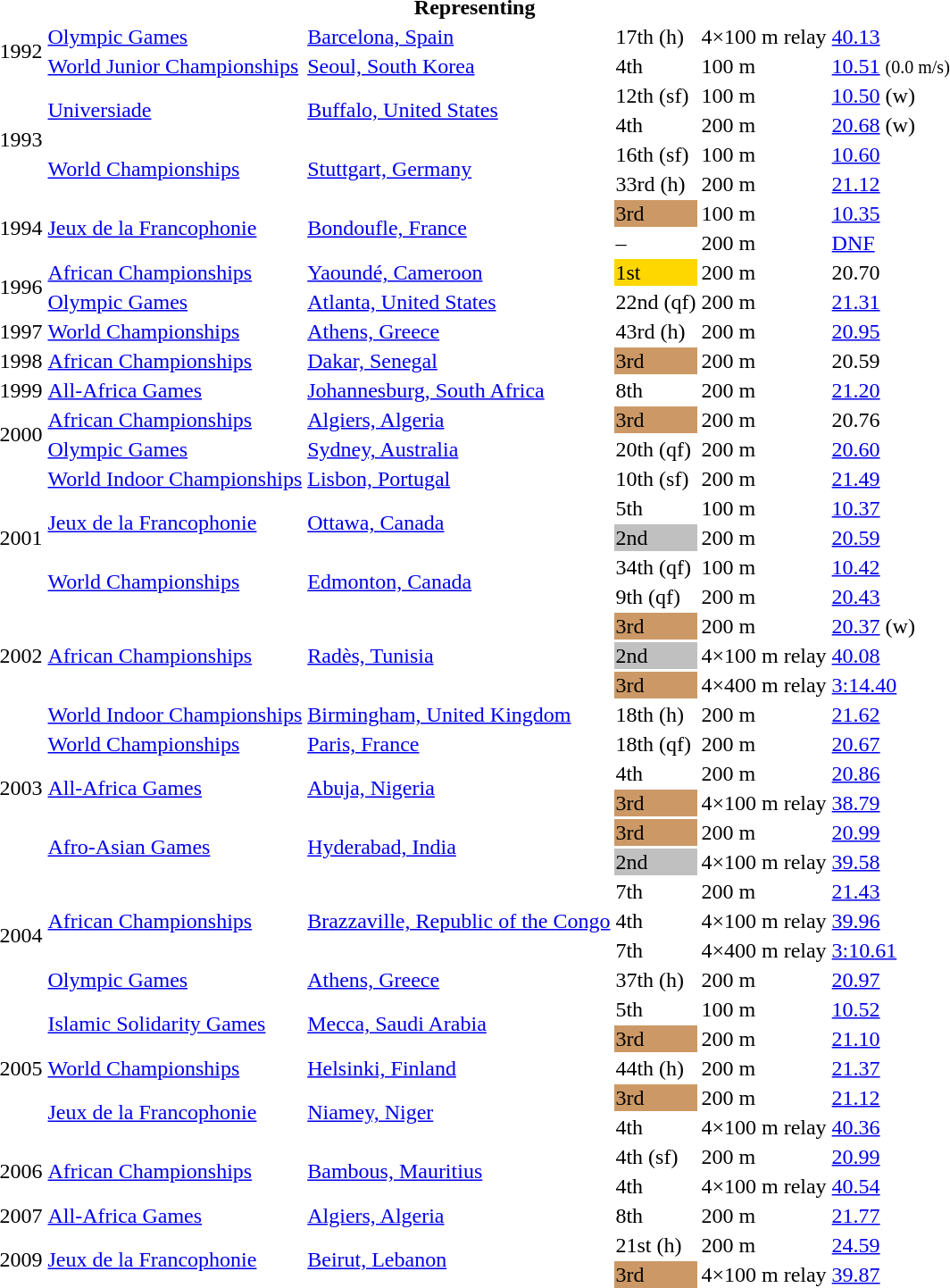<table>
<tr>
<th colspan="6">Representing </th>
</tr>
<tr>
<td rowspan=2>1992</td>
<td><a href='#'>Olympic Games</a></td>
<td><a href='#'>Barcelona, Spain</a></td>
<td>17th (h)</td>
<td>4×100 m relay</td>
<td><a href='#'>40.13</a></td>
</tr>
<tr>
<td><a href='#'>World Junior Championships</a></td>
<td><a href='#'>Seoul, South Korea</a></td>
<td>4th</td>
<td>100 m</td>
<td><a href='#'>10.51</a> <small>(0.0 m/s)</small></td>
</tr>
<tr>
<td rowspan=4>1993</td>
<td rowspan=2><a href='#'>Universiade</a></td>
<td rowspan=2><a href='#'>Buffalo, United States</a></td>
<td>12th (sf)</td>
<td>100 m</td>
<td><a href='#'>10.50</a> (w)</td>
</tr>
<tr>
<td>4th</td>
<td>200 m</td>
<td><a href='#'>20.68</a> (w)</td>
</tr>
<tr>
<td rowspan=2><a href='#'>World Championships</a></td>
<td rowspan=2><a href='#'>Stuttgart, Germany</a></td>
<td>16th (sf)</td>
<td>100 m</td>
<td><a href='#'>10.60</a></td>
</tr>
<tr>
<td>33rd (h)</td>
<td>200 m</td>
<td><a href='#'>21.12</a></td>
</tr>
<tr>
<td rowspan=2>1994</td>
<td rowspan=2><a href='#'>Jeux de la Francophonie</a></td>
<td rowspan=2><a href='#'>Bondoufle, France</a></td>
<td bgcolor="cc9966">3rd</td>
<td>100 m</td>
<td><a href='#'>10.35</a></td>
</tr>
<tr>
<td>–</td>
<td>200 m</td>
<td><a href='#'>DNF</a></td>
</tr>
<tr>
<td rowspan=2>1996</td>
<td><a href='#'>African Championships</a></td>
<td><a href='#'>Yaoundé, Cameroon</a></td>
<td bgcolor="gold">1st</td>
<td>200 m</td>
<td>20.70</td>
</tr>
<tr>
<td><a href='#'>Olympic Games</a></td>
<td><a href='#'>Atlanta, United States</a></td>
<td>22nd (qf)</td>
<td>200 m</td>
<td><a href='#'>21.31</a></td>
</tr>
<tr>
<td>1997</td>
<td><a href='#'>World Championships</a></td>
<td><a href='#'>Athens, Greece</a></td>
<td>43rd (h)</td>
<td>200 m</td>
<td><a href='#'>20.95</a></td>
</tr>
<tr>
<td>1998</td>
<td><a href='#'>African Championships</a></td>
<td><a href='#'>Dakar, Senegal</a></td>
<td bgcolor="cc9966">3rd</td>
<td>200 m</td>
<td>20.59</td>
</tr>
<tr>
<td>1999</td>
<td><a href='#'>All-Africa Games</a></td>
<td><a href='#'>Johannesburg, South Africa</a></td>
<td>8th</td>
<td>200 m</td>
<td><a href='#'>21.20</a></td>
</tr>
<tr>
<td rowspan=2>2000</td>
<td><a href='#'>African Championships</a></td>
<td><a href='#'>Algiers, Algeria</a></td>
<td bgcolor="cc9966">3rd</td>
<td>200 m</td>
<td>20.76</td>
</tr>
<tr>
<td><a href='#'>Olympic Games</a></td>
<td><a href='#'>Sydney, Australia</a></td>
<td>20th (qf)</td>
<td>200 m</td>
<td><a href='#'>20.60</a></td>
</tr>
<tr>
<td rowspan=5>2001</td>
<td><a href='#'>World Indoor Championships</a></td>
<td><a href='#'>Lisbon, Portugal</a></td>
<td>10th (sf)</td>
<td>200 m</td>
<td><a href='#'>21.49</a></td>
</tr>
<tr>
<td rowspan=2><a href='#'>Jeux de la Francophonie</a></td>
<td rowspan=2><a href='#'>Ottawa, Canada</a></td>
<td>5th</td>
<td>100 m</td>
<td><a href='#'>10.37</a></td>
</tr>
<tr>
<td bgcolor="silver">2nd</td>
<td>200 m</td>
<td><a href='#'>20.59</a></td>
</tr>
<tr>
<td rowspan=2><a href='#'>World Championships</a></td>
<td rowspan=2><a href='#'>Edmonton, Canada</a></td>
<td>34th (qf)</td>
<td>100 m</td>
<td><a href='#'>10.42</a></td>
</tr>
<tr>
<td>9th (qf)</td>
<td>200 m</td>
<td><a href='#'>20.43</a></td>
</tr>
<tr>
<td rowspan=3>2002</td>
<td rowspan=3><a href='#'>African Championships</a></td>
<td rowspan=3><a href='#'>Radès, Tunisia</a></td>
<td bgcolor="cc9966">3rd</td>
<td>200 m</td>
<td><a href='#'>20.37</a> (w)</td>
</tr>
<tr>
<td bgcolor="silver">2nd</td>
<td>4×100 m relay</td>
<td><a href='#'>40.08</a></td>
</tr>
<tr>
<td bgcolor="cc9966">3rd</td>
<td>4×400 m relay</td>
<td><a href='#'>3:14.40</a></td>
</tr>
<tr>
<td rowspan=6>2003</td>
<td><a href='#'>World Indoor Championships</a></td>
<td><a href='#'>Birmingham, United Kingdom</a></td>
<td>18th (h)</td>
<td>200 m</td>
<td><a href='#'>21.62</a></td>
</tr>
<tr>
<td><a href='#'>World Championships</a></td>
<td><a href='#'>Paris, France</a></td>
<td>18th (qf)</td>
<td>200 m</td>
<td><a href='#'>20.67</a></td>
</tr>
<tr>
<td rowspan=2><a href='#'>All-Africa Games</a></td>
<td rowspan=2><a href='#'>Abuja, Nigeria</a></td>
<td>4th</td>
<td>200 m</td>
<td><a href='#'>20.86</a></td>
</tr>
<tr>
<td bgcolor="cc9966">3rd</td>
<td>4×100 m relay</td>
<td><a href='#'>38.79</a></td>
</tr>
<tr>
<td rowspan=2><a href='#'>Afro-Asian Games</a></td>
<td rowspan=2><a href='#'>Hyderabad, India</a></td>
<td bgcolor="cc9966">3rd</td>
<td>200 m</td>
<td><a href='#'>20.99</a></td>
</tr>
<tr>
<td bgcolor="silver">2nd</td>
<td>4×100 m relay</td>
<td><a href='#'>39.58</a></td>
</tr>
<tr>
<td rowspan=4>2004</td>
<td rowspan=3><a href='#'>African Championships</a></td>
<td rowspan=3><a href='#'>Brazzaville, Republic of the Congo</a></td>
<td>7th</td>
<td>200 m</td>
<td><a href='#'>21.43</a></td>
</tr>
<tr>
<td>4th</td>
<td>4×100 m relay</td>
<td><a href='#'>39.96</a></td>
</tr>
<tr>
<td>7th</td>
<td>4×400 m relay</td>
<td><a href='#'>3:10.61</a></td>
</tr>
<tr>
<td><a href='#'>Olympic Games</a></td>
<td><a href='#'>Athens, Greece</a></td>
<td>37th (h)</td>
<td>200 m</td>
<td><a href='#'>20.97</a></td>
</tr>
<tr>
<td rowspan=5>2005</td>
<td rowspan=2><a href='#'>Islamic Solidarity Games</a></td>
<td rowspan=2><a href='#'>Mecca, Saudi Arabia</a></td>
<td>5th</td>
<td>100 m</td>
<td><a href='#'>10.52</a></td>
</tr>
<tr>
<td bgcolor="cc9966">3rd</td>
<td>200 m</td>
<td><a href='#'>21.10</a></td>
</tr>
<tr>
<td><a href='#'>World Championships</a></td>
<td><a href='#'>Helsinki, Finland</a></td>
<td>44th (h)</td>
<td>200 m</td>
<td><a href='#'>21.37</a></td>
</tr>
<tr>
<td rowspan=2><a href='#'>Jeux de la Francophonie</a></td>
<td rowspan=2><a href='#'>Niamey, Niger</a></td>
<td bgcolor="cc9966">3rd</td>
<td>200 m</td>
<td><a href='#'>21.12</a></td>
</tr>
<tr>
<td>4th</td>
<td>4×100 m relay</td>
<td><a href='#'>40.36</a></td>
</tr>
<tr>
<td rowspan=2>2006</td>
<td rowspan=2><a href='#'>African Championships</a></td>
<td rowspan=2><a href='#'>Bambous, Mauritius</a></td>
<td>4th (sf)</td>
<td>200 m</td>
<td><a href='#'>20.99</a></td>
</tr>
<tr>
<td>4th</td>
<td>4×100 m relay</td>
<td><a href='#'>40.54</a></td>
</tr>
<tr>
<td>2007</td>
<td><a href='#'>All-Africa Games</a></td>
<td><a href='#'>Algiers, Algeria</a></td>
<td>8th</td>
<td>200 m</td>
<td><a href='#'>21.77</a></td>
</tr>
<tr>
<td rowspan=2>2009</td>
<td rowspan=2><a href='#'>Jeux de la Francophonie</a></td>
<td rowspan=2><a href='#'>Beirut, Lebanon</a></td>
<td>21st (h)</td>
<td>200 m</td>
<td><a href='#'>24.59</a></td>
</tr>
<tr>
<td bgcolor="cc9966">3rd</td>
<td>4×100 m relay</td>
<td><a href='#'>39.87</a></td>
</tr>
</table>
